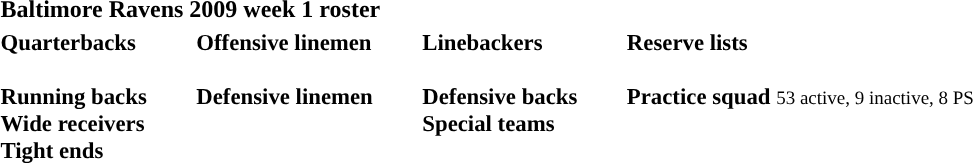<table class="toccolours" style="text-align:left">
<tr>
<th colspan="9"><strong>Baltimore Ravens 2009 week 1 roster</strong></th>
</tr>
<tr>
<td style="font-size:95%;vertical-align:top"><strong>Quarterbacks</strong><br>

<br><strong>Running backs</strong>




<br><strong>Wide receivers</strong>



<br><strong>Tight ends</strong>


</td>
<td style="width:25px"></td>
<td style="font-size:95%;vertical-align:top"><strong>Offensive linemen</strong><br>







<br><strong>Defensive linemen</strong>






</td>
<td style="width:25px"></td>
<td style="font-size:95%;vertical-align:top"><strong>Linebackers</strong><br>








<br><strong>Defensive backs</strong>








<br><strong>Special teams</strong>


</td>
<td style="width:25px"></td>
<td style="font-size:95%;vertical-align:top"><strong>Reserve lists</strong><br>







<br><strong>Practice squad</strong>








<small>53 active, 9 inactive, 8 PS</small></td>
</tr>
</table>
